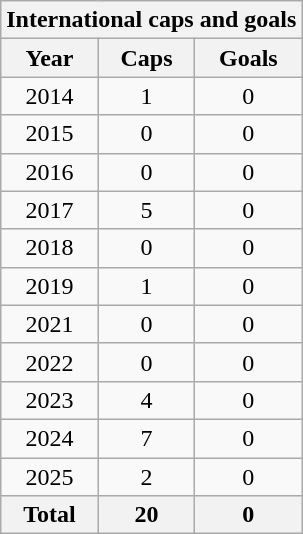<table class="wikitable sortable" style="text-align:center">
<tr>
<th colspan="3">International caps and goals</th>
</tr>
<tr>
<th>Year</th>
<th>Caps</th>
<th>Goals</th>
</tr>
<tr>
<td>2014</td>
<td>1</td>
<td>0</td>
</tr>
<tr>
<td>2015</td>
<td>0</td>
<td>0</td>
</tr>
<tr>
<td>2016</td>
<td>0</td>
<td>0</td>
</tr>
<tr>
<td>2017</td>
<td>5</td>
<td>0</td>
</tr>
<tr>
<td>2018</td>
<td>0</td>
<td>0</td>
</tr>
<tr>
<td>2019</td>
<td>1</td>
<td>0</td>
</tr>
<tr>
<td>2021</td>
<td>0</td>
<td>0</td>
</tr>
<tr>
<td>2022</td>
<td>0</td>
<td>0</td>
</tr>
<tr>
<td>2023</td>
<td>4</td>
<td>0</td>
</tr>
<tr>
<td>2024</td>
<td>7</td>
<td>0</td>
</tr>
<tr>
<td>2025</td>
<td>2</td>
<td>0</td>
</tr>
<tr>
<th>Total</th>
<th>20</th>
<th>0</th>
</tr>
</table>
